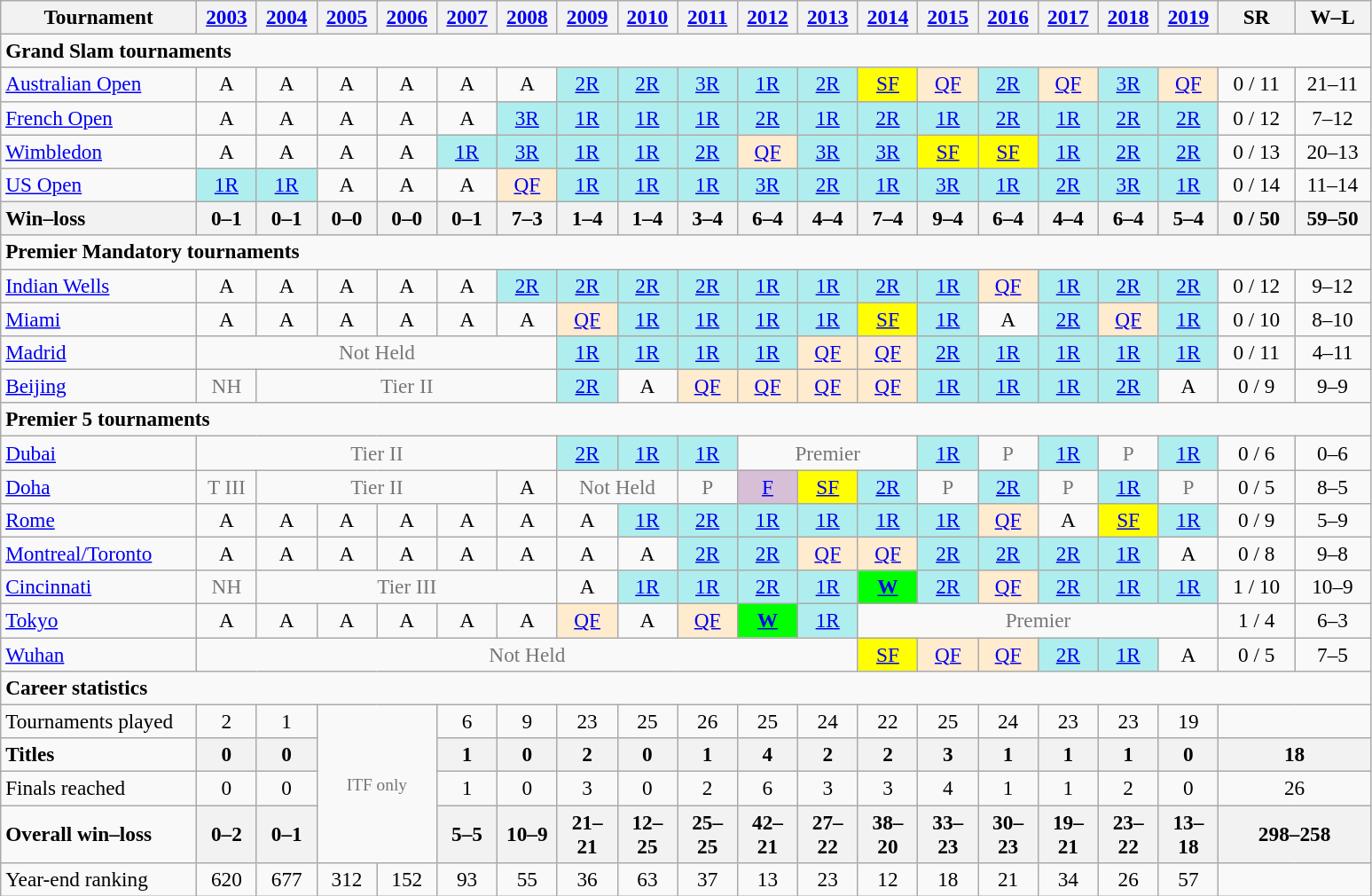<table class=wikitable style=text-align:center;font-size:97%>
<tr>
<th width=140>Tournament</th>
<th width=38><a href='#'>2003</a></th>
<th width=38><a href='#'>2004</a></th>
<th width=38><a href='#'>2005</a></th>
<th width=38><a href='#'>2006</a></th>
<th width=38><a href='#'>2007</a></th>
<th width=38><a href='#'>2008</a></th>
<th width=38><a href='#'>2009</a></th>
<th width=38><a href='#'>2010</a></th>
<th width=38><a href='#'>2011</a></th>
<th width=38><a href='#'>2012</a></th>
<th width=38><a href='#'>2013</a></th>
<th width=38><a href='#'>2014</a></th>
<th width=38><a href='#'>2015</a></th>
<th width=38><a href='#'>2016</a></th>
<th width=38><a href='#'>2017</a></th>
<th width=38><a href='#'>2018</a></th>
<th width=38><a href='#'>2019</a></th>
<th width=50>SR</th>
<th width=50>W–L</th>
</tr>
<tr>
<td colspan=25 align=left><strong>Grand Slam tournaments</strong></td>
</tr>
<tr>
<td align=left><a href='#'>Australian Open</a></td>
<td>A</td>
<td>A</td>
<td>A</td>
<td>A</td>
<td>A</td>
<td>A</td>
<td bgcolor=afeeee><a href='#'>2R</a></td>
<td bgcolor=afeeee><a href='#'>2R</a></td>
<td bgcolor=afeeee><a href='#'>3R</a></td>
<td bgcolor=afeeee><a href='#'>1R</a></td>
<td bgcolor=afeeee><a href='#'>2R</a></td>
<td bgcolor=yellow><a href='#'>SF</a></td>
<td bgcolor=ffebcd><a href='#'>QF</a></td>
<td bgcolor=afeeee><a href='#'>2R</a></td>
<td bgcolor=ffebcd><a href='#'>QF</a></td>
<td bgcolor=afeeee><a href='#'>3R</a></td>
<td bgcolor=ffebcd><a href='#'>QF</a></td>
<td>0 / 11</td>
<td>21–11</td>
</tr>
<tr>
<td align=left><a href='#'>French Open</a></td>
<td>A</td>
<td>A</td>
<td>A</td>
<td>A</td>
<td>A</td>
<td bgcolor=afeeee><a href='#'>3R</a></td>
<td bgcolor=afeeee><a href='#'>1R</a></td>
<td bgcolor=afeeee><a href='#'>1R</a></td>
<td bgcolor=afeeee><a href='#'>1R</a></td>
<td bgcolor=afeeee><a href='#'>2R</a></td>
<td bgcolor=afeeee><a href='#'>1R</a></td>
<td bgcolor=afeeee><a href='#'>2R</a></td>
<td bgcolor=afeeee><a href='#'>1R</a></td>
<td bgcolor=afeeee><a href='#'>2R</a></td>
<td bgcolor=afeeee><a href='#'>1R</a></td>
<td bgcolor=afeeee><a href='#'>2R</a></td>
<td bgcolor=afeeee><a href='#'>2R</a></td>
<td>0 / 12</td>
<td>7–12</td>
</tr>
<tr>
<td align=left><a href='#'>Wimbledon</a></td>
<td>A</td>
<td>A</td>
<td>A</td>
<td>A</td>
<td bgcolor=afeeee><a href='#'>1R</a></td>
<td bgcolor=afeeee><a href='#'>3R</a></td>
<td bgcolor=afeeee><a href='#'>1R</a></td>
<td bgcolor=afeeee><a href='#'>1R</a></td>
<td bgcolor=afeeee><a href='#'>2R</a></td>
<td bgcolor=ffebcd><a href='#'>QF</a></td>
<td bgcolor=afeeee><a href='#'>3R</a></td>
<td bgcolor=afeeee><a href='#'>3R</a></td>
<td bgcolor=yellow><a href='#'>SF</a></td>
<td bgcolor=yellow><a href='#'>SF</a></td>
<td bgcolor=afeeee><a href='#'>1R</a></td>
<td bgcolor=afeeee><a href='#'>2R</a></td>
<td bgcolor=afeeee><a href='#'>2R</a></td>
<td>0 / 13</td>
<td>20–13</td>
</tr>
<tr>
<td align=left><a href='#'>US Open</a></td>
<td bgcolor=afeeee><a href='#'>1R</a></td>
<td bgcolor=afeeee><a href='#'>1R</a></td>
<td>A</td>
<td>A</td>
<td>A</td>
<td bgcolor=ffebcd><a href='#'>QF</a></td>
<td bgcolor=afeeee><a href='#'>1R</a></td>
<td bgcolor=afeeee><a href='#'>1R</a></td>
<td bgcolor=afeeee><a href='#'>1R</a></td>
<td bgcolor=afeeee><a href='#'>3R</a></td>
<td bgcolor=afeeee><a href='#'>2R</a></td>
<td bgcolor=afeeee><a href='#'>1R</a></td>
<td bgcolor=afeeee><a href='#'>3R</a></td>
<td bgcolor=afeeee><a href='#'>1R</a></td>
<td bgcolor=afeeee><a href='#'>2R</a></td>
<td bgcolor=afeeee><a href='#'>3R</a></td>
<td bgcolor=afeeee><a href='#'>1R</a></td>
<td>0 / 14</td>
<td>11–14</td>
</tr>
<tr>
<th style=text-align:left>Win–loss</th>
<th>0–1</th>
<th>0–1</th>
<th>0–0</th>
<th>0–0</th>
<th>0–1</th>
<th>7–3</th>
<th>1–4</th>
<th>1–4</th>
<th>3–4</th>
<th>6–4</th>
<th>4–4</th>
<th>7–4</th>
<th>9–4</th>
<th>6–4</th>
<th>4–4</th>
<th>6–4</th>
<th>5–4</th>
<th>0 / 50</th>
<th>59–50</th>
</tr>
<tr>
<td colspan=20 align=left><strong>Premier Mandatory tournaments</strong></td>
</tr>
<tr>
<td align=left><a href='#'>Indian Wells</a></td>
<td>A</td>
<td>A</td>
<td>A</td>
<td>A</td>
<td>A</td>
<td bgcolor=afeeee><a href='#'>2R</a></td>
<td bgcolor=afeeee><a href='#'>2R</a></td>
<td bgcolor=afeeee><a href='#'>2R</a></td>
<td bgcolor=afeeee><a href='#'>2R</a></td>
<td bgcolor=afeeee><a href='#'>1R</a></td>
<td bgcolor=afeeee><a href='#'>1R</a></td>
<td bgcolor=afeeee><a href='#'>2R</a></td>
<td bgcolor=afeeee><a href='#'>1R</a></td>
<td bgcolor=ffebcd><a href='#'>QF</a></td>
<td bgcolor=afeeee><a href='#'>1R</a></td>
<td bgcolor=afeeee><a href='#'>2R</a></td>
<td bgcolor=afeeee><a href='#'>2R</a></td>
<td>0 / 12</td>
<td>9–12</td>
</tr>
<tr>
<td align=left><a href='#'>Miami</a></td>
<td>A</td>
<td>A</td>
<td>A</td>
<td>A</td>
<td>A</td>
<td>A</td>
<td bgcolor=ffebcd><a href='#'>QF</a></td>
<td bgcolor=afeeee><a href='#'>1R</a></td>
<td bgcolor=afeeee><a href='#'>1R</a></td>
<td bgcolor=afeeee><a href='#'>1R</a></td>
<td bgcolor=afeeee><a href='#'>1R</a></td>
<td bgcolor=yellow><a href='#'>SF</a></td>
<td bgcolor=afeeee><a href='#'>1R</a></td>
<td>A</td>
<td bgcolor=afeeee><a href='#'>2R</a></td>
<td bgcolor=ffebcd><a href='#'>QF</a></td>
<td bgcolor=afeeee><a href='#'>1R</a></td>
<td>0 / 10</td>
<td>8–10</td>
</tr>
<tr>
<td align=left><a href='#'>Madrid</a></td>
<td colspan=6 style=color:#767676>Not Held</td>
<td bgcolor=afeeee><a href='#'>1R</a></td>
<td bgcolor=afeeee><a href='#'>1R</a></td>
<td bgcolor=afeeee><a href='#'>1R</a></td>
<td bgcolor=afeeee><a href='#'>1R</a></td>
<td bgcolor=ffebcd><a href='#'>QF</a></td>
<td bgcolor=ffebcd><a href='#'>QF</a></td>
<td bgcolor=afeeee><a href='#'>2R</a></td>
<td bgcolor=afeeee><a href='#'>1R</a></td>
<td bgcolor=afeeee><a href='#'>1R</a></td>
<td bgcolor=afeeee><a href='#'>1R</a></td>
<td bgcolor=afeeee><a href='#'>1R</a></td>
<td>0 / 11</td>
<td>4–11</td>
</tr>
<tr>
<td align=left><a href='#'>Beijing</a></td>
<td colspan=1 style=color:#767676>NH</td>
<td colspan=5 style=color:#767676>Tier II</td>
<td bgcolor=afeeee><a href='#'>2R</a></td>
<td>A</td>
<td bgcolor=ffebcd><a href='#'>QF</a></td>
<td bgcolor=ffebcd><a href='#'>QF</a></td>
<td bgcolor=ffebcd><a href='#'>QF</a></td>
<td bgcolor=ffebcd><a href='#'>QF</a></td>
<td bgcolor=afeeee><a href='#'>1R</a></td>
<td bgcolor=afeeee><a href='#'>1R</a></td>
<td bgcolor=afeeee><a href='#'>1R</a></td>
<td bgcolor=afeeee><a href='#'>2R</a></td>
<td>A</td>
<td>0 / 9</td>
<td>9–9</td>
</tr>
<tr>
<td colspan=20 align=left align=left><strong>Premier 5 tournaments</strong></td>
</tr>
<tr>
<td align=left><a href='#'>Dubai</a></td>
<td colspan=6 style=color:#767676>Tier II</td>
<td bgcolor=afeeee><a href='#'>2R</a></td>
<td bgcolor=afeeee><a href='#'>1R</a></td>
<td bgcolor=afeeee><a href='#'>1R</a></td>
<td colspan=3 style=color:#767676>Premier</td>
<td bgcolor=afeeee><a href='#'>1R</a></td>
<td colspan=1 style=color:#767676>P</td>
<td bgcolor=afeeee><a href='#'>1R</a></td>
<td colspan=1 style=color:#767676>P</td>
<td bgcolor=afeeee><a href='#'>1R</a></td>
<td>0 / 6</td>
<td>0–6</td>
</tr>
<tr>
<td align=left><a href='#'>Doha</a></td>
<td colspan=1 style=color:#767676>T III</td>
<td colspan=4 style=color:#767676>Tier II</td>
<td>A</td>
<td colspan=2 style=color:#767676>Not Held</td>
<td colspan=1 style=color:#767676>P</td>
<td bgcolor=thistle><a href='#'>F</a></td>
<td bgcolor=yellow><a href='#'>SF</a></td>
<td bgcolor=afeeee><a href='#'>2R</a></td>
<td colspan=1 style=color:#767676>P</td>
<td bgcolor=afeeee><a href='#'>2R</a></td>
<td colspan=1 style=color:#767676>P</td>
<td bgcolor=afeeee><a href='#'>1R</a></td>
<td colspan=1 style=color:#767676>P</td>
<td>0 / 5</td>
<td>8–5</td>
</tr>
<tr>
<td align=left><a href='#'>Rome</a></td>
<td>A</td>
<td>A</td>
<td>A</td>
<td>A</td>
<td>A</td>
<td>A</td>
<td>A</td>
<td bgcolor=afeeee><a href='#'>1R</a></td>
<td bgcolor=afeeee><a href='#'>2R</a></td>
<td bgcolor=afeeee><a href='#'>1R</a></td>
<td bgcolor=afeeee><a href='#'>1R</a></td>
<td bgcolor=afeeee><a href='#'>1R</a></td>
<td bgcolor=afeeee><a href='#'>1R</a></td>
<td bgcolor=ffebcd><a href='#'>QF</a></td>
<td>A</td>
<td bgcolor=yellow><a href='#'>SF</a></td>
<td bgcolor=afeeee><a href='#'>1R</a></td>
<td>0 / 9</td>
<td>5–9</td>
</tr>
<tr>
<td align=left><a href='#'>Montreal/Toronto</a></td>
<td>A</td>
<td>A</td>
<td>A</td>
<td>A</td>
<td>A</td>
<td>A</td>
<td>A</td>
<td>A</td>
<td bgcolor=afeeee><a href='#'>2R</a></td>
<td bgcolor=afeeee><a href='#'>2R</a></td>
<td bgcolor=ffebcd><a href='#'>QF</a></td>
<td bgcolor=ffebcd><a href='#'>QF</a></td>
<td bgcolor=afeeee><a href='#'>2R</a></td>
<td bgcolor=afeeee><a href='#'>2R</a></td>
<td bgcolor=afeeee><a href='#'>2R</a></td>
<td bgcolor=afeeee><a href='#'>1R</a></td>
<td>A</td>
<td>0 / 8</td>
<td>9–8</td>
</tr>
<tr>
<td align=left><a href='#'>Cincinnati</a></td>
<td colspan=1 style=color:#767676>NH</td>
<td colspan=5 style=color:#767676>Tier III</td>
<td>A</td>
<td bgcolor=afeeee><a href='#'>1R</a></td>
<td bgcolor=afeeee><a href='#'>1R</a></td>
<td bgcolor=afeeee><a href='#'>2R</a></td>
<td bgcolor=afeeee><a href='#'>1R</a></td>
<td bgcolor=lime><strong><a href='#'>W</a></strong></td>
<td bgcolor=afeeee><a href='#'>2R</a></td>
<td bgcolor=ffebcd><a href='#'>QF</a></td>
<td bgcolor=afeeee><a href='#'>2R</a></td>
<td bgcolor=afeeee><a href='#'>1R</a></td>
<td bgcolor=afeeee><a href='#'>1R</a></td>
<td>1 / 10</td>
<td>10–9</td>
</tr>
<tr>
<td align=left><a href='#'>Tokyo</a></td>
<td>A</td>
<td>A</td>
<td>A</td>
<td>A</td>
<td>A</td>
<td>A</td>
<td bgcolor=ffebcd><a href='#'>QF</a></td>
<td>A</td>
<td bgcolor=ffebcd><a href='#'>QF</a></td>
<td bgcolor=lime><strong><a href='#'>W</a></strong></td>
<td bgcolor=afeeee><a href='#'>1R</a></td>
<td colspan=6 style=color:#767676>Premier</td>
<td>1 / 4</td>
<td>6–3</td>
</tr>
<tr>
<td align=left><a href='#'>Wuhan</a></td>
<td colspan=11 style=color:#767676>Not Held</td>
<td bgcolor=yellow><a href='#'>SF</a></td>
<td bgcolor=ffebcd><a href='#'>QF</a></td>
<td bgcolor=ffebcd><a href='#'>QF</a></td>
<td bgcolor=afeeee><a href='#'>2R</a></td>
<td bgcolor=afeeee><a href='#'>1R</a></td>
<td>A</td>
<td>0 / 5</td>
<td>7–5</td>
</tr>
<tr>
<td colspan="30" align=left><strong>Career statistics</strong></td>
</tr>
<tr>
<td style=text-align:left>Tournaments played</td>
<td>2</td>
<td>1</td>
<td colspan=2 rowspan=4 style=color:#767676><small>ITF only</small></td>
<td>6</td>
<td>9</td>
<td>23</td>
<td>25</td>
<td>26</td>
<td>25</td>
<td>24</td>
<td>22</td>
<td>25</td>
<td>24</td>
<td>23</td>
<td>23</td>
<td>19</td>
<td colspan=2></td>
</tr>
<tr>
<td style=text-align:left><strong>Titles</strong></td>
<th>0</th>
<th>0</th>
<th>1</th>
<th>0</th>
<th>2</th>
<th>0</th>
<th>1</th>
<th>4</th>
<th>2</th>
<th>2</th>
<th>3</th>
<th>1</th>
<th>1</th>
<th>1</th>
<th>0</th>
<th colspan=2>18</th>
</tr>
<tr>
<td style=text-align:left>Finals reached</td>
<td>0</td>
<td>0</td>
<td>1</td>
<td>0</td>
<td>3</td>
<td>0</td>
<td>2</td>
<td>6</td>
<td>3</td>
<td>3</td>
<td>4</td>
<td>1</td>
<td>1</td>
<td>2</td>
<td>0</td>
<td colspan=2>26</td>
</tr>
<tr>
<td style=text-align:left><strong>Overall win–loss</strong></td>
<th>0–2</th>
<th>0–1</th>
<th>5–5</th>
<th>10–9</th>
<th>21–21</th>
<th>12–25</th>
<th>25–25</th>
<th>42–21</th>
<th>27–22</th>
<th>38–20</th>
<th>33–23</th>
<th>30–23</th>
<th>19–21</th>
<th>23–22</th>
<th>13–18</th>
<th colspan=2>298–258</th>
</tr>
<tr>
<td align=left>Year-end ranking</td>
<td>620</td>
<td>677</td>
<td>312</td>
<td>152</td>
<td>93</td>
<td>55</td>
<td>36</td>
<td>63</td>
<td>37</td>
<td>13</td>
<td>23</td>
<td>12</td>
<td>18</td>
<td>21</td>
<td>34</td>
<td>26</td>
<td>57</td>
<td colspan=2></td>
</tr>
</table>
